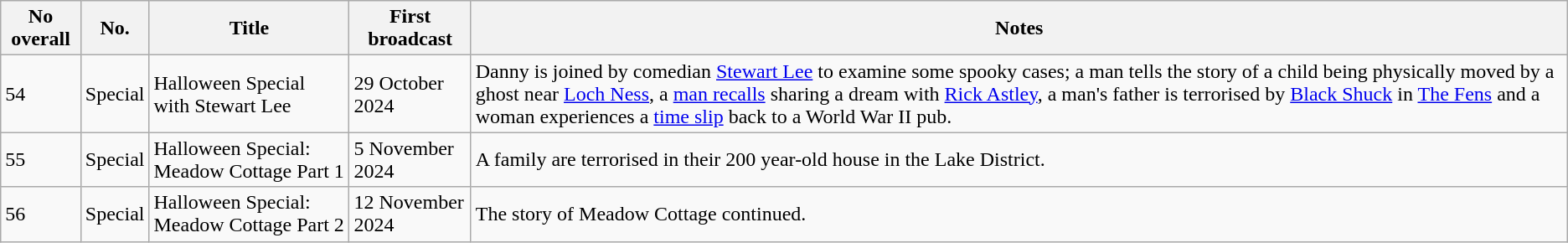<table class="wikitable sortable">
<tr>
<th><strong>No overall</strong></th>
<th><strong>No.</strong></th>
<th><strong>Title</strong></th>
<th><strong>First broadcast</strong></th>
<th><strong>Notes</strong></th>
</tr>
<tr>
<td>54</td>
<td>Special</td>
<td>Halloween Special with Stewart Lee</td>
<td>29 October 2024</td>
<td>Danny is joined by comedian <a href='#'>Stewart Lee</a> to examine some spooky cases; a man tells the story of a child being physically moved by a ghost near <a href='#'>Loch Ness</a>, a <a href='#'>man recalls</a> sharing a dream with <a href='#'>Rick Astley</a>, a man's father is terrorised by <a href='#'>Black Shuck</a> in <a href='#'>The Fens</a> and a woman experiences a <a href='#'>time slip</a> back to a World War II pub.</td>
</tr>
<tr>
<td>55</td>
<td>Special</td>
<td>Halloween Special: Meadow Cottage Part 1</td>
<td>5 November 2024</td>
<td>A family are terrorised in their 200 year-old house in the Lake District.</td>
</tr>
<tr>
<td>56</td>
<td>Special</td>
<td>Halloween Special: Meadow Cottage Part 2</td>
<td>12 November 2024</td>
<td>The story of Meadow Cottage continued.</td>
</tr>
</table>
